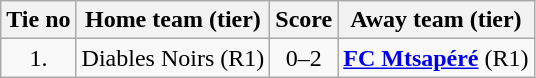<table class="wikitable" style="text-align: center">
<tr>
<th>Tie no</th>
<th>Home team (tier)</th>
<th>Score</th>
<th>Away team (tier)</th>
</tr>
<tr>
<td>1.</td>
<td> Diables Noirs (R1)</td>
<td>0–2</td>
<td><strong><a href='#'>FC Mtsapéré</a></strong> (R1) </td>
</tr>
</table>
